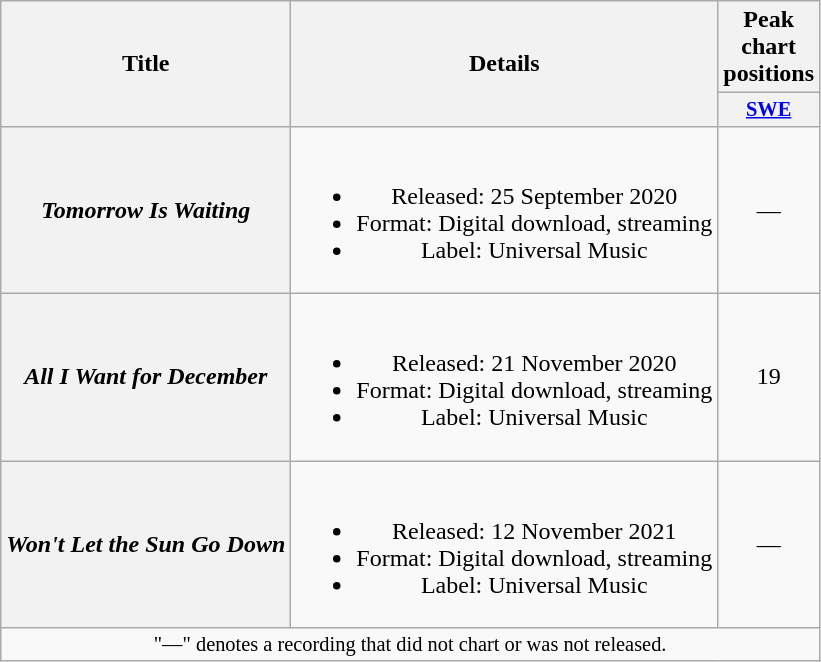<table class="wikitable plainrowheaders" style="text-align:center;">
<tr>
<th scope="col" rowspan="2">Title</th>
<th scope="col" rowspan="2">Details</th>
<th scope="col" colspan="1">Peak chart positions</th>
</tr>
<tr>
<th scope="col" style="width:3em;font-size:85%;"><a href='#'>SWE</a><br></th>
</tr>
<tr>
<th scope="row"><em>Tomorrow Is Waiting</em></th>
<td><br><ul><li>Released: 25 September 2020</li><li>Format: Digital download, streaming</li><li>Label: Universal Music</li></ul></td>
<td>—</td>
</tr>
<tr>
<th scope="row"><em>All I Want for December</em></th>
<td><br><ul><li>Released: 21 November 2020</li><li>Format: Digital download, streaming</li><li>Label: Universal Music</li></ul></td>
<td>19<br></td>
</tr>
<tr>
<th scope="row"><em>Won't Let the Sun Go Down</em></th>
<td><br><ul><li>Released: 12 November 2021</li><li>Format: Digital download, streaming</li><li>Label: Universal Music</li></ul></td>
<td>—</td>
</tr>
<tr>
<td style="font-size:85%;" colspan="22">"—" denotes a recording that did not chart or was not released.</td>
</tr>
</table>
